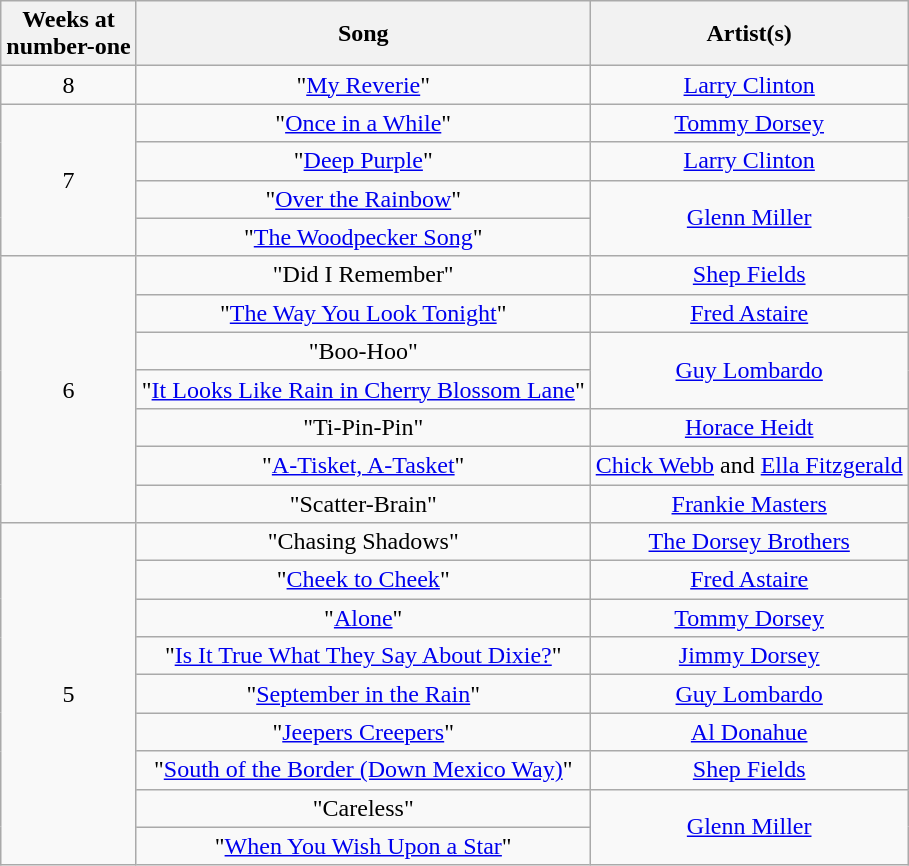<table class="wikitable sortable" border="1" style="text-align: center;">
<tr>
<th>Weeks at<br>number-one</th>
<th>Song</th>
<th>Artist(s)</th>
</tr>
<tr>
<td>8</td>
<td>"<a href='#'>My Reverie</a>"</td>
<td><a href='#'>Larry Clinton</a></td>
</tr>
<tr>
<td rowspan="4">7</td>
<td>"<a href='#'>Once in a While</a>"</td>
<td><a href='#'>Tommy Dorsey</a></td>
</tr>
<tr>
<td>"<a href='#'>Deep Purple</a>"</td>
<td><a href='#'>Larry Clinton</a></td>
</tr>
<tr>
<td>"<a href='#'>Over the Rainbow</a>"</td>
<td rowspan="2"><a href='#'>Glenn Miller</a></td>
</tr>
<tr>
<td>"<a href='#'>The Woodpecker Song</a>"</td>
</tr>
<tr>
<td rowspan="7">6</td>
<td>"Did I Remember"</td>
<td><a href='#'>Shep Fields</a></td>
</tr>
<tr>
<td>"<a href='#'>The Way You Look Tonight</a>"</td>
<td><a href='#'>Fred Astaire</a></td>
</tr>
<tr>
<td>"Boo-Hoo"</td>
<td rowspan="2"><a href='#'>Guy Lombardo</a></td>
</tr>
<tr>
<td>"<a href='#'>It Looks Like Rain in Cherry Blossom Lane</a>"</td>
</tr>
<tr>
<td>"Ti-Pin-Pin"</td>
<td><a href='#'>Horace Heidt</a></td>
</tr>
<tr>
<td>"<a href='#'>A-Tisket, A-Tasket</a>"</td>
<td><a href='#'>Chick Webb</a> and <a href='#'>Ella Fitzgerald</a></td>
</tr>
<tr>
<td>"Scatter-Brain"</td>
<td><a href='#'>Frankie Masters</a></td>
</tr>
<tr>
<td rowspan="9">5</td>
<td>"Chasing Shadows"</td>
<td><a href='#'>The Dorsey Brothers</a></td>
</tr>
<tr>
<td>"<a href='#'>Cheek to Cheek</a>"</td>
<td><a href='#'>Fred Astaire</a></td>
</tr>
<tr>
<td>"<a href='#'>Alone</a>"</td>
<td><a href='#'>Tommy Dorsey</a></td>
</tr>
<tr>
<td>"<a href='#'>Is It True What They Say About Dixie?</a>"</td>
<td><a href='#'>Jimmy Dorsey</a></td>
</tr>
<tr>
<td>"<a href='#'>September in the Rain</a>"</td>
<td><a href='#'>Guy Lombardo</a></td>
</tr>
<tr>
<td>"<a href='#'>Jeepers Creepers</a>"</td>
<td><a href='#'>Al Donahue</a></td>
</tr>
<tr>
<td>"<a href='#'>South of the Border (Down Mexico Way)</a>"</td>
<td><a href='#'>Shep Fields</a></td>
</tr>
<tr>
<td>"Careless"</td>
<td rowspan="2"><a href='#'>Glenn Miller</a></td>
</tr>
<tr>
<td>"<a href='#'>When You Wish Upon a Star</a>"</td>
</tr>
</table>
